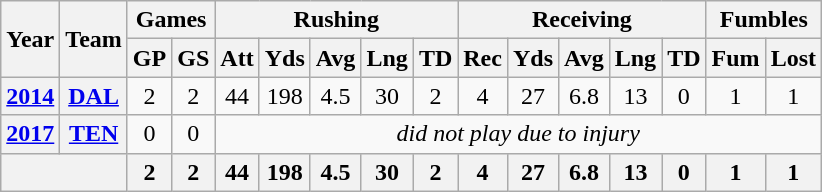<table class="wikitable" style="text-align: center;">
<tr>
<th rowspan="2">Year</th>
<th rowspan="2">Team</th>
<th colspan="2">Games</th>
<th colspan="5">Rushing</th>
<th colspan="5">Receiving</th>
<th colspan="2">Fumbles</th>
</tr>
<tr>
<th>GP</th>
<th>GS</th>
<th>Att</th>
<th>Yds</th>
<th>Avg</th>
<th>Lng</th>
<th>TD</th>
<th>Rec</th>
<th>Yds</th>
<th>Avg</th>
<th>Lng</th>
<th>TD</th>
<th>Fum</th>
<th>Lost</th>
</tr>
<tr>
<th><a href='#'>2014</a></th>
<th><a href='#'>DAL</a></th>
<td>2</td>
<td>2</td>
<td>44</td>
<td>198</td>
<td>4.5</td>
<td>30</td>
<td>2</td>
<td>4</td>
<td>27</td>
<td>6.8</td>
<td>13</td>
<td>0</td>
<td>1</td>
<td>1</td>
</tr>
<tr>
<th><a href='#'>2017</a></th>
<th><a href='#'>TEN</a></th>
<td>0</td>
<td>0</td>
<td colspan="12"><em>did not play due to injury</em></td>
</tr>
<tr>
<th colspan="2"></th>
<th>2</th>
<th>2</th>
<th>44</th>
<th>198</th>
<th>4.5</th>
<th>30</th>
<th>2</th>
<th>4</th>
<th>27</th>
<th>6.8</th>
<th>13</th>
<th>0</th>
<th>1</th>
<th>1</th>
</tr>
</table>
